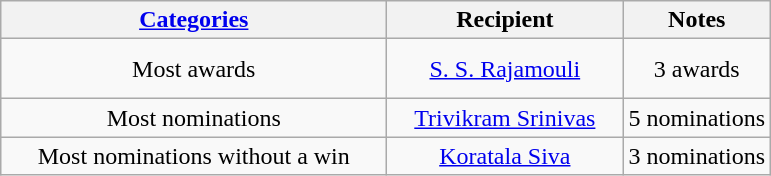<table class="wikitable" style="text-align: center">
<tr>
<th width="25"><strong><a href='#'>Categories</a></strong></th>
<th width="100">Recipient</th>
<th>Notes</th>
</tr>
<tr style="height:2.5em;">
<td width="250">Most awards</td>
<td width="150"><a href='#'>S. S. Rajamouli</a></td>
<td>3 awards</td>
</tr>
<tr>
<td>Most nominations</td>
<td><a href='#'>Trivikram Srinivas</a></td>
<td>5 nominations</td>
</tr>
<tr>
<td>Most nominations without a win</td>
<td><a href='#'>Koratala Siva</a></td>
<td>3 nominations</td>
</tr>
</table>
